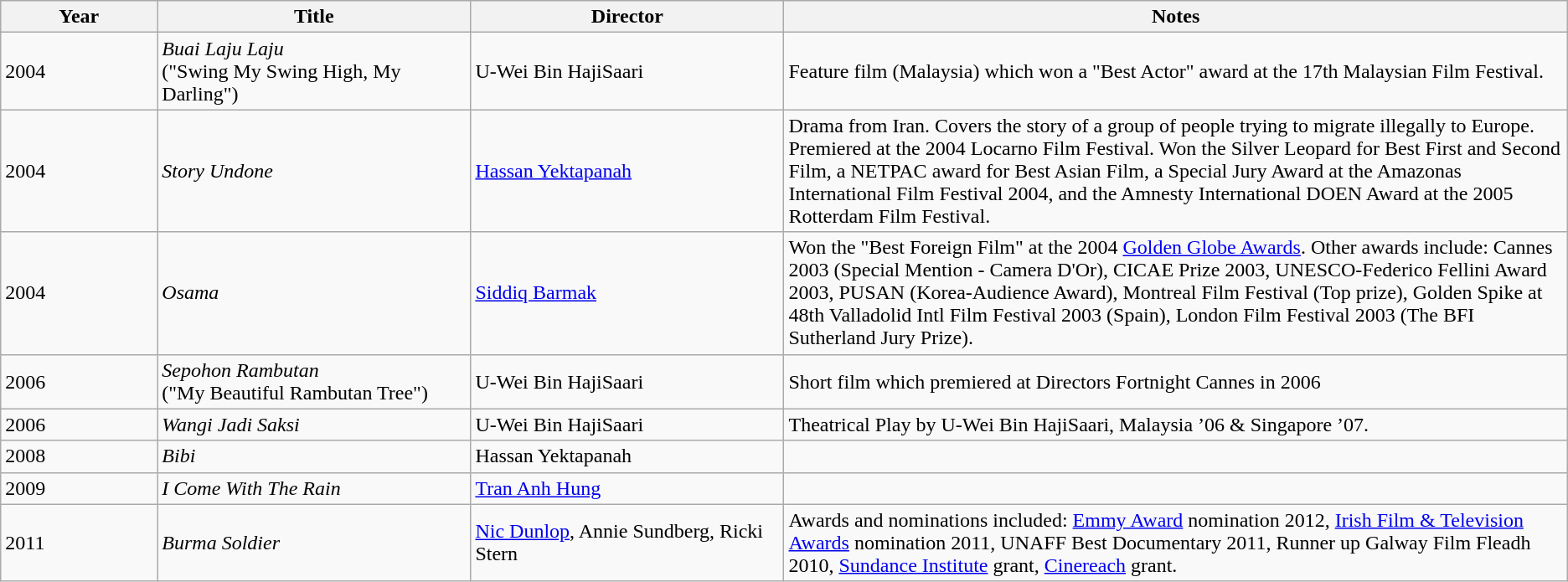<table class="wikitable">
<tr>
<th style="width:10%;">Year</th>
<th style="width:20%;">Title</th>
<th style="width:20%;">Director</th>
<th style="width:50%;">Notes</th>
</tr>
<tr>
<td>2004</td>
<td><em>Buai Laju Laju</em><br>("Swing My Swing High, My Darling")</td>
<td>U-Wei Bin HajiSaari</td>
<td>Feature film (Malaysia) which won a "Best Actor" award at the 17th Malaysian Film Festival.</td>
</tr>
<tr>
<td>2004</td>
<td><em>Story Undone</em></td>
<td><a href='#'>Hassan Yektapanah</a></td>
<td>Drama from Iran. Covers the story of a group of people trying to migrate illegally to Europe. Premiered at the 2004 Locarno Film Festival. Won the Silver Leopard for Best First and Second Film, a NETPAC award for Best Asian Film, a Special Jury Award at the Amazonas International Film Festival 2004, and the Amnesty International DOEN Award at the 2005 Rotterdam Film Festival.</td>
</tr>
<tr>
<td>2004</td>
<td><em>Osama</em></td>
<td><a href='#'>Siddiq Barmak</a></td>
<td>Won the "Best Foreign Film" at the 2004 <a href='#'>Golden Globe Awards</a>. Other awards include: Cannes 2003 (Special Mention - Camera D'Or), CICAE Prize 2003, UNESCO-Federico Fellini Award 2003, PUSAN (Korea-Audience Award), Montreal Film Festival (Top prize), Golden Spike at 48th Valladolid Intl Film Festival 2003 (Spain), London Film Festival 2003 (The BFI Sutherland Jury Prize).</td>
</tr>
<tr>
<td>2006</td>
<td><em>Sepohon Rambutan</em><br>("My Beautiful Rambutan Tree")</td>
<td>U-Wei Bin HajiSaari</td>
<td>Short film which premiered at Directors Fortnight Cannes in 2006</td>
</tr>
<tr>
<td>2006</td>
<td><em>Wangi Jadi Saksi</em></td>
<td>U-Wei Bin HajiSaari</td>
<td>Theatrical Play by U-Wei Bin HajiSaari, Malaysia ’06 & Singapore ’07.</td>
</tr>
<tr>
<td>2008</td>
<td><em>Bibi</em></td>
<td>Hassan Yektapanah</td>
<td></td>
</tr>
<tr>
<td>2009</td>
<td><em>I Come With The Rain</em></td>
<td><a href='#'>Tran Anh Hung</a></td>
<td></td>
</tr>
<tr>
<td>2011</td>
<td><em>Burma Soldier</em></td>
<td><a href='#'>Nic Dunlop</a>, Annie Sundberg, Ricki Stern</td>
<td>Awards and nominations included: <a href='#'>Emmy Award</a> nomination 2012, <a href='#'>Irish Film & Television Awards</a> nomination 2011, UNAFF Best Documentary 2011, Runner up Galway Film Fleadh 2010, <a href='#'>Sundance Institute</a> grant, <a href='#'>Cinereach</a> grant.</td>
</tr>
</table>
